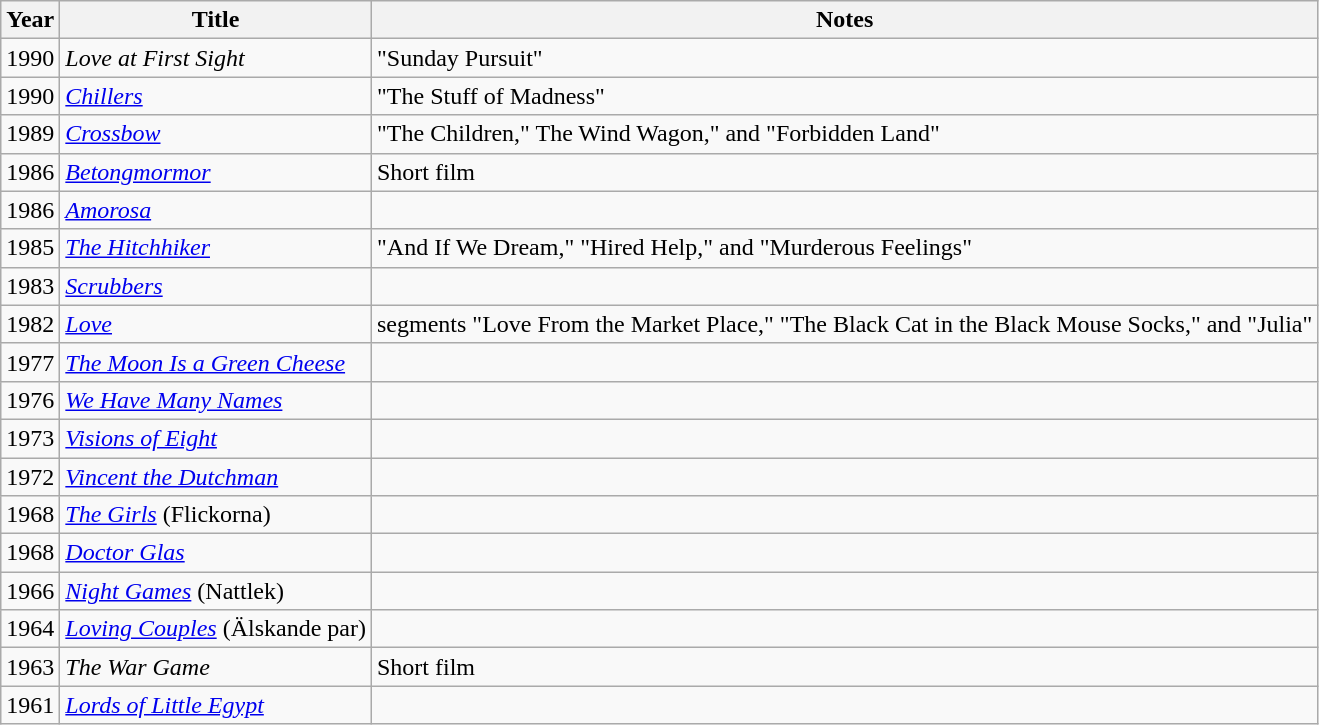<table class="wikitable">
<tr>
<th>Year</th>
<th>Title</th>
<th>Notes</th>
</tr>
<tr>
<td>1990</td>
<td><em>Love at First Sight</em></td>
<td>"Sunday Pursuit"</td>
</tr>
<tr>
<td>1990</td>
<td><em><a href='#'>Chillers</a></em></td>
<td>"The Stuff of Madness"</td>
</tr>
<tr>
<td>1989</td>
<td><em><a href='#'>Crossbow</a></em></td>
<td>"The Children," The Wind Wagon," and "Forbidden Land"</td>
</tr>
<tr>
<td>1986</td>
<td><em><a href='#'>Betongmormor</a></em></td>
<td>Short film</td>
</tr>
<tr>
<td>1986</td>
<td><em><a href='#'>Amorosa</a></em></td>
<td></td>
</tr>
<tr>
<td>1985</td>
<td><em><a href='#'>The Hitchhiker</a></em></td>
<td>"And If We Dream," "Hired Help," and "Murderous Feelings"</td>
</tr>
<tr>
<td>1983</td>
<td><em><a href='#'>Scrubbers</a></em></td>
<td></td>
</tr>
<tr>
<td>1982</td>
<td><em><a href='#'>Love</a></em></td>
<td>segments "Love From the Market Place," "The Black Cat in the Black Mouse Socks," and "Julia"</td>
</tr>
<tr>
<td>1977</td>
<td><em><a href='#'>The Moon Is a Green Cheese</a></em></td>
<td></td>
</tr>
<tr>
<td>1976</td>
<td><em><a href='#'>We Have Many Names</a></em></td>
<td></td>
</tr>
<tr>
<td>1973</td>
<td><em><a href='#'>Visions of Eight</a></em></td>
<td></td>
</tr>
<tr>
<td>1972</td>
<td><em><a href='#'>Vincent the Dutchman</a></em></td>
<td></td>
</tr>
<tr>
<td>1968</td>
<td><em><a href='#'>The Girls</a></em> (Flickorna)</td>
<td></td>
</tr>
<tr>
<td>1968</td>
<td><em><a href='#'>Doctor Glas</a></em></td>
<td></td>
</tr>
<tr>
<td>1966</td>
<td><em><a href='#'>Night Games</a></em> (Nattlek)</td>
<td></td>
</tr>
<tr>
<td>1964</td>
<td><em><a href='#'>Loving Couples</a></em> (Älskande par)</td>
<td></td>
</tr>
<tr>
<td>1963</td>
<td><em>The War Game</em></td>
<td>Short film</td>
</tr>
<tr>
<td>1961</td>
<td><em><a href='#'>Lords of Little Egypt</a></em></td>
<td></td>
</tr>
</table>
